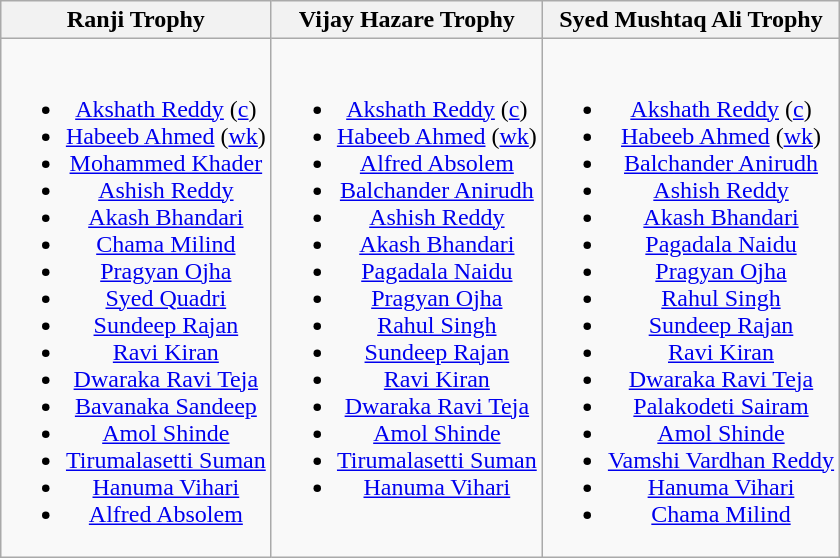<table class="wikitable" style="text-align:center; margin:auto">
<tr>
<th>Ranji Trophy</th>
<th>Vijay Hazare Trophy</th>
<th>Syed Mushtaq Ali Trophy</th>
</tr>
<tr style="vertical-align:top">
<td><br><ul><li><a href='#'>Akshath Reddy</a> (<a href='#'>c</a>)</li><li><a href='#'>Habeeb Ahmed</a> (<a href='#'>wk</a>)</li><li><a href='#'>Mohammed Khader</a></li><li><a href='#'>Ashish Reddy</a></li><li><a href='#'>Akash Bhandari</a></li><li><a href='#'>Chama Milind</a></li><li><a href='#'>Pragyan Ojha</a></li><li><a href='#'>Syed Quadri</a></li><li><a href='#'>Sundeep Rajan</a></li><li><a href='#'>Ravi Kiran</a></li><li><a href='#'>Dwaraka Ravi Teja</a></li><li><a href='#'>Bavanaka Sandeep</a></li><li><a href='#'>Amol Shinde</a></li><li><a href='#'>Tirumalasetti Suman</a></li><li><a href='#'>Hanuma Vihari</a></li><li><a href='#'>Alfred Absolem</a></li></ul></td>
<td><br><ul><li><a href='#'>Akshath Reddy</a> (<a href='#'>c</a>)</li><li><a href='#'>Habeeb Ahmed</a> (<a href='#'>wk</a>)</li><li><a href='#'>Alfred Absolem</a></li><li><a href='#'>Balchander Anirudh</a></li><li><a href='#'>Ashish Reddy</a></li><li><a href='#'>Akash Bhandari</a></li><li><a href='#'>Pagadala Naidu</a></li><li><a href='#'>Pragyan Ojha</a></li><li><a href='#'>Rahul Singh</a></li><li><a href='#'>Sundeep Rajan</a></li><li><a href='#'>Ravi Kiran</a></li><li><a href='#'>Dwaraka Ravi Teja</a></li><li><a href='#'>Amol Shinde</a></li><li><a href='#'>Tirumalasetti Suman</a></li><li><a href='#'>Hanuma Vihari</a></li></ul></td>
<td><br><ul><li><a href='#'>Akshath Reddy</a> (<a href='#'>c</a>)</li><li><a href='#'>Habeeb Ahmed</a> (<a href='#'>wk</a>)</li><li><a href='#'>Balchander Anirudh</a></li><li><a href='#'>Ashish Reddy</a></li><li><a href='#'>Akash Bhandari</a></li><li><a href='#'>Pagadala Naidu</a></li><li><a href='#'>Pragyan Ojha</a></li><li><a href='#'>Rahul Singh</a></li><li><a href='#'>Sundeep Rajan</a></li><li><a href='#'>Ravi Kiran</a></li><li><a href='#'>Dwaraka Ravi Teja</a></li><li><a href='#'>Palakodeti Sairam</a></li><li><a href='#'>Amol Shinde</a></li><li><a href='#'>Vamshi Vardhan Reddy</a></li><li><a href='#'>Hanuma Vihari</a></li><li><a href='#'>Chama Milind</a></li></ul></td>
</tr>
</table>
